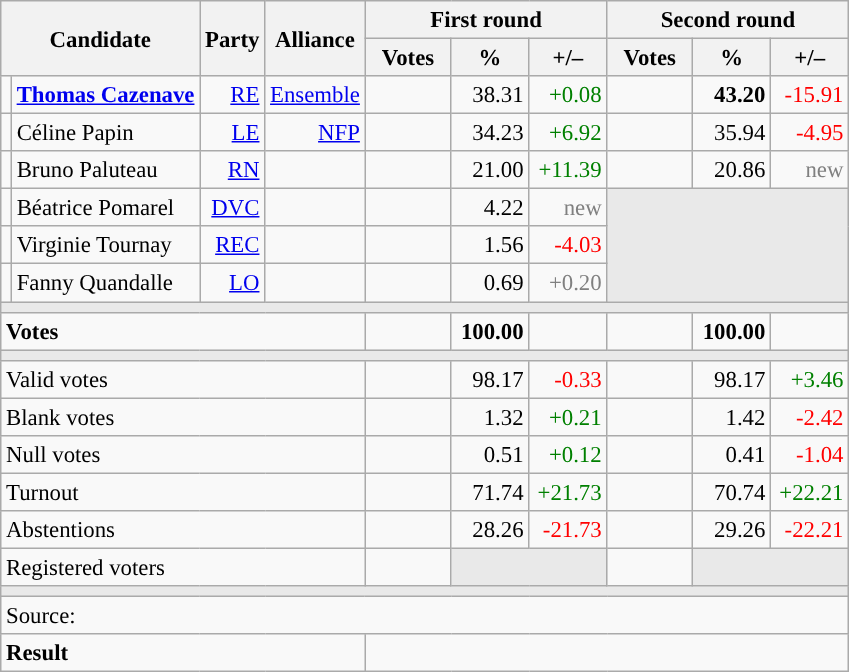<table class="wikitable" style="text-align:right;font-size:95%;">
<tr>
<th rowspan="2" colspan="2">Candidate</th>
<th colspan="1" rowspan="2">Party</th>
<th colspan="1" rowspan="2">Alliance</th>
<th colspan="3">First round</th>
<th colspan="3">Second round</th>
</tr>
<tr>
<th style="width:50px;">Votes</th>
<th style="width:45px;">%</th>
<th style="width:45px;">+/–</th>
<th style="width:50px;">Votes</th>
<th style="width:45px;">%</th>
<th style="width:45px;">+/–</th>
</tr>
<tr>
<td style="color:inherit;background:"></td>
<td style="text-align:left;"><strong><a href='#'>Thomas Cazenave</a></strong></td>
<td><a href='#'>RE</a></td>
<td><a href='#'>Ensemble</a></td>
<td></td>
<td>38.31</td>
<td style="color:green;">+0.08</td>
<td><strong></strong></td>
<td><strong>43.20</strong></td>
<td style="color:red;">-15.91</td>
</tr>
<tr>
<td style="color:inherit;background:"></td>
<td style="text-align:left;">Céline Papin</td>
<td><a href='#'>LE</a></td>
<td><a href='#'>NFP</a></td>
<td></td>
<td>34.23</td>
<td style="color:green;">+6.92</td>
<td></td>
<td>35.94</td>
<td style="color:red;">-4.95</td>
</tr>
<tr>
<td style="color:inherit;background:"></td>
<td style="text-align:left;">Bruno Paluteau</td>
<td><a href='#'>RN</a></td>
<td></td>
<td></td>
<td>21.00</td>
<td style="color:green;">+11.39</td>
<td></td>
<td>20.86</td>
<td style="color:grey;">new</td>
</tr>
<tr>
<td style="color:inherit;background:"></td>
<td style="text-align:left;">Béatrice Pomarel</td>
<td><a href='#'>DVC</a></td>
<td></td>
<td></td>
<td>4.22</td>
<td style="color:grey;">new</td>
<td colspan="3" rowspan="3" style="background:#E9E9E9;"></td>
</tr>
<tr>
<td style="color:inherit;background:"></td>
<td style="text-align:left;">Virginie Tournay</td>
<td><a href='#'>REC</a></td>
<td></td>
<td></td>
<td>1.56</td>
<td style="color:red;">-4.03</td>
</tr>
<tr>
<td style="color:inherit;background:"></td>
<td style="text-align:left;">Fanny Quandalle</td>
<td><a href='#'>LO</a></td>
<td></td>
<td></td>
<td>0.69</td>
<td style="color:grey;">+0.20</td>
</tr>
<tr>
<td colspan="10" style="background:#E9E9E9;"></td>
</tr>
<tr style="font-weight:bold;">
<td colspan="4" style="text-align:left;">Votes</td>
<td></td>
<td>100.00</td>
<td></td>
<td></td>
<td>100.00</td>
<td></td>
</tr>
<tr>
<td colspan="10" style="background:#E9E9E9;"></td>
</tr>
<tr>
<td colspan="4" style="text-align:left;">Valid votes</td>
<td></td>
<td>98.17</td>
<td style="color:red;">-0.33</td>
<td></td>
<td>98.17</td>
<td style="color:green;">+3.46</td>
</tr>
<tr>
<td colspan="4" style="text-align:left;">Blank votes</td>
<td></td>
<td>1.32</td>
<td style="color:green;">+0.21</td>
<td></td>
<td>1.42</td>
<td style="color:red;">-2.42</td>
</tr>
<tr>
<td colspan="4" style="text-align:left;">Null votes</td>
<td></td>
<td>0.51</td>
<td style="color:green;">+0.12</td>
<td></td>
<td>0.41</td>
<td style="color:red;">-1.04</td>
</tr>
<tr>
<td colspan="4" style="text-align:left;">Turnout</td>
<td></td>
<td>71.74</td>
<td style="color:green;">+21.73</td>
<td></td>
<td>70.74</td>
<td style="color:green;">+22.21</td>
</tr>
<tr>
<td colspan="4" style="text-align:left;">Abstentions</td>
<td></td>
<td>28.26</td>
<td style="color:red;">-21.73</td>
<td></td>
<td>29.26</td>
<td style="color:red;">-22.21</td>
</tr>
<tr>
<td colspan="4" style="text-align:left;">Registered voters</td>
<td></td>
<td colspan="2" style="background:#E9E9E9;"></td>
<td></td>
<td colspan="2" style="background:#E9E9E9;"></td>
</tr>
<tr>
<td colspan="10" style="background:#E9E9E9;"></td>
</tr>
<tr>
<td colspan="10" style="text-align:left;">Source: </td>
</tr>
<tr style="font-weight:bold">
<td colspan="4" style="text-align:left;">Result</td>
<td colspan="6" style="background-color:"></td>
</tr>
</table>
